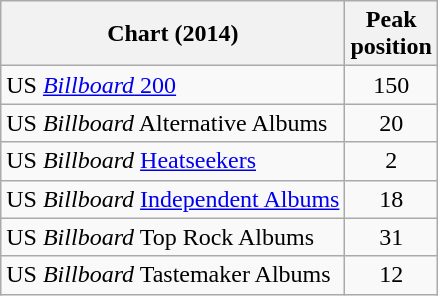<table class="wikitable">
<tr>
<th>Chart (2014)</th>
<th>Peak<br>position</th>
</tr>
<tr>
<td>US <a href='#'><em>Billboard</em> 200</a></td>
<td align="center">150</td>
</tr>
<tr>
<td>US <em>Billboard</em>  Alternative Albums</td>
<td align="center">20</td>
</tr>
<tr>
<td>US <em>Billboard</em> <a href='#'>Heatseekers</a></td>
<td align="center">2</td>
</tr>
<tr>
<td>US <em>Billboard</em> <a href='#'>Independent Albums</a></td>
<td align="center">18</td>
</tr>
<tr>
<td>US <em>Billboard</em> Top Rock Albums</td>
<td align="center">31</td>
</tr>
<tr>
<td>US <em>Billboard</em> Tastemaker Albums</td>
<td align="center">12</td>
</tr>
</table>
